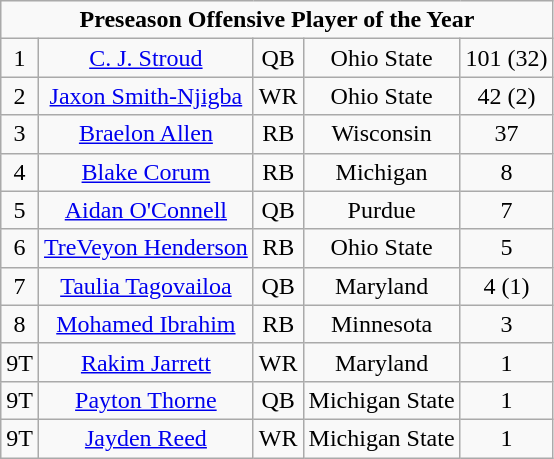<table class="wikitable" style="display: inline-table;">
<tr align="center">
<td align="center" Colspan="5"><strong>Preseason Offensive Player of the Year</strong><br></td>
</tr>
<tr align="center">
<td>1</td>
<td><a href='#'>C. J. Stroud</a></td>
<td>QB</td>
<td>Ohio State</td>
<td>101 (32)</td>
</tr>
<tr align="center">
<td>2</td>
<td><a href='#'>Jaxon Smith-Njigba</a></td>
<td>WR</td>
<td>Ohio State</td>
<td>42 (2)</td>
</tr>
<tr align="center">
<td>3</td>
<td><a href='#'>Braelon Allen</a></td>
<td>RB</td>
<td>Wisconsin</td>
<td>37</td>
</tr>
<tr align="center">
<td>4</td>
<td><a href='#'>Blake Corum</a></td>
<td>RB</td>
<td>Michigan</td>
<td>8</td>
</tr>
<tr align="center">
<td>5</td>
<td><a href='#'>Aidan O'Connell</a></td>
<td>QB</td>
<td>Purdue</td>
<td>7</td>
</tr>
<tr align="center">
<td>6</td>
<td><a href='#'>TreVeyon Henderson</a></td>
<td>RB</td>
<td>Ohio State</td>
<td>5</td>
</tr>
<tr align="center">
<td>7</td>
<td><a href='#'>Taulia Tagovailoa</a></td>
<td>QB</td>
<td>Maryland</td>
<td>4 (1)</td>
</tr>
<tr align="center">
<td>8</td>
<td><a href='#'>Mohamed Ibrahim</a></td>
<td>RB</td>
<td>Minnesota</td>
<td>3</td>
</tr>
<tr align="center">
<td>9T</td>
<td><a href='#'>Rakim Jarrett</a></td>
<td>WR</td>
<td>Maryland</td>
<td>1</td>
</tr>
<tr align="center">
<td>9T</td>
<td><a href='#'>Payton Thorne</a></td>
<td>QB</td>
<td>Michigan State</td>
<td>1</td>
</tr>
<tr align="center">
<td>9T</td>
<td><a href='#'>Jayden Reed</a></td>
<td>WR</td>
<td>Michigan State</td>
<td>1</td>
</tr>
</table>
